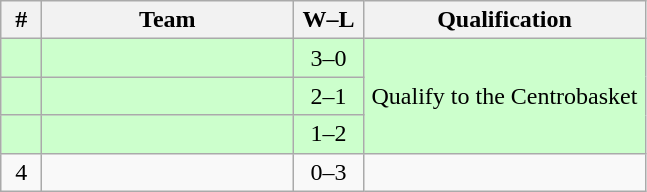<table class=wikitable style="text-align:center;">
<tr>
<th width=20px>#</th>
<th width=160px>Team</th>
<th width=40px>W–L</th>
<th width=180px>Qualification</th>
</tr>
<tr bgcolor=#CCFFCC>
<td></td>
<td align=left></td>
<td>3–0</td>
<td rowspan=3>Qualify to the Centrobasket</td>
</tr>
<tr bgcolor=#CCFFCC>
<td></td>
<td align=left></td>
<td>2–1</td>
</tr>
<tr bgcolor=#CCFFCC>
<td></td>
<td align=left></td>
<td>1–2</td>
</tr>
<tr>
<td>4</td>
<td align=left></td>
<td>0–3</td>
<td></td>
</tr>
</table>
